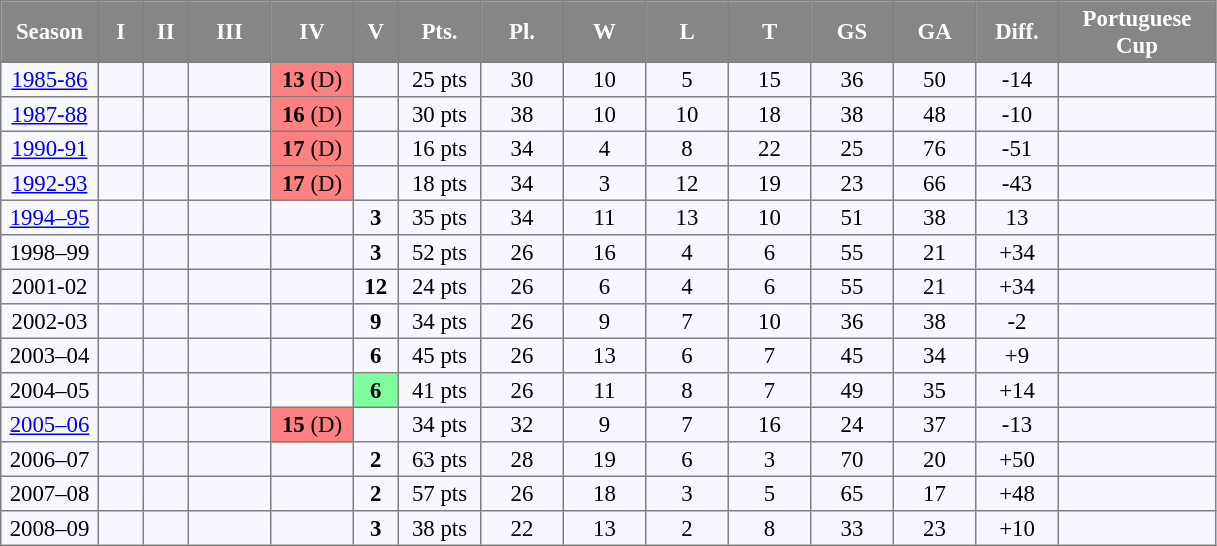<table bgcolor="#f7f8ff" cellpadding="2" cellspacing="2" border="1" style="font-size: 95%; border: gray solid 1px; border-collapse: collapse; text-align:center">
<tr bgcolor="#868686" style="color: #ffffff">
<td width="60" align="center"><strong>Season</strong></td>
<td width="25" align="center"><strong>I</strong></td>
<td width="25" align="center"><strong>II</strong></td>
<td width="50" align="center"><strong>III</strong></td>
<td width="50" align="center"><strong>IV</strong></td>
<td width="25" align="center"><strong>V</strong></td>
<td width="50" align="center"><strong>Pts.</strong></td>
<td width="50" align="center"><strong>Pl.</strong></td>
<td width="50" align="center"><strong>W</strong></td>
<td width="50" align="center"><strong>L</strong></td>
<td width="50" align="center"><strong>T</strong></td>
<td width="50" align="center"><strong>GS</strong></td>
<td width="50" align="center"><strong>GA</strong></td>
<td width="50" align="center"><strong>Diff.</strong></td>
<td width="100" align="center"><strong>Portuguese Cup</strong></td>
</tr>
<tr>
<td><a href='#'>1985-86</a></td>
<td></td>
<td></td>
<td></td>
<td bgcolor="#FF8080"><strong>13</strong> (D)</td>
<td></td>
<td>25 pts</td>
<td>30</td>
<td>10</td>
<td>5</td>
<td>15</td>
<td>36</td>
<td>50</td>
<td>-14</td>
<td></td>
</tr>
<tr>
<td><a href='#'>1987-88</a></td>
<td></td>
<td></td>
<td></td>
<td bgcolor="#FF8080"><strong>16</strong> (D)</td>
<td></td>
<td>30 pts</td>
<td>38</td>
<td>10</td>
<td>10</td>
<td>18</td>
<td>38</td>
<td>48</td>
<td>-10</td>
<td></td>
</tr>
<tr>
<td><a href='#'>1990-91</a></td>
<td></td>
<td></td>
<td></td>
<td bgcolor="#FF8080"><strong>17</strong> (D)</td>
<td></td>
<td>16 pts</td>
<td>34</td>
<td>4</td>
<td>8</td>
<td>22</td>
<td>25</td>
<td>76</td>
<td>-51</td>
<td></td>
</tr>
<tr>
<td><a href='#'>1992-93</a></td>
<td></td>
<td></td>
<td></td>
<td bgcolor="#FF8080"><strong>17</strong> (D)</td>
<td></td>
<td>18 pts</td>
<td>34</td>
<td>3</td>
<td>12</td>
<td>19</td>
<td>23</td>
<td>66</td>
<td>-43</td>
<td></td>
</tr>
<tr>
<td><a href='#'>1994–95</a></td>
<td></td>
<td></td>
<td></td>
<td></td>
<td><strong>3</strong></td>
<td>35 pts</td>
<td>34</td>
<td>11</td>
<td>13</td>
<td>10</td>
<td>51</td>
<td>38</td>
<td>13</td>
<td></td>
</tr>
<tr>
<td>1998–99</td>
<td></td>
<td></td>
<td></td>
<td></td>
<td><strong>3</strong></td>
<td>52 pts</td>
<td>26</td>
<td>16</td>
<td>4</td>
<td>6</td>
<td>55</td>
<td>21</td>
<td>+34</td>
<td></td>
</tr>
<tr>
<td>2001-02</td>
<td></td>
<td></td>
<td></td>
<td></td>
<td><strong>12</strong></td>
<td>24 pts</td>
<td>26</td>
<td>6</td>
<td>4</td>
<td>6</td>
<td>55</td>
<td>21</td>
<td>+34</td>
<td></td>
</tr>
<tr>
<td>2002-03</td>
<td></td>
<td></td>
<td></td>
<td></td>
<td><strong>9</strong></td>
<td>34 pts</td>
<td>26</td>
<td>9</td>
<td>7</td>
<td>10</td>
<td>36</td>
<td>38</td>
<td>-2</td>
<td></td>
</tr>
<tr>
<td>2003–04</td>
<td></td>
<td></td>
<td></td>
<td></td>
<td><strong>6</strong></td>
<td>45 pts</td>
<td>26</td>
<td>13</td>
<td>6</td>
<td>7</td>
<td>45</td>
<td>34</td>
<td>+9</td>
<td></td>
</tr>
<tr>
<td>2004–05</td>
<td></td>
<td></td>
<td></td>
<td></td>
<td bgcolor="#80FF9F"><strong>6</strong></td>
<td>41 pts</td>
<td>26</td>
<td>11</td>
<td>8</td>
<td>7</td>
<td>49</td>
<td>35</td>
<td>+14</td>
<td></td>
</tr>
<tr>
<td><a href='#'>2005–06</a></td>
<td></td>
<td></td>
<td></td>
<td bgcolor="#FF8080"><strong>15</strong> (D)</td>
<td></td>
<td>34 pts</td>
<td>32</td>
<td>9</td>
<td>7</td>
<td>16</td>
<td>24</td>
<td>37</td>
<td>-13</td>
<td></td>
</tr>
<tr>
<td>2006–07</td>
<td></td>
<td></td>
<td></td>
<td></td>
<td><strong>2</strong></td>
<td>63 pts</td>
<td>28</td>
<td>19</td>
<td>6</td>
<td>3</td>
<td>70</td>
<td>20</td>
<td>+50</td>
<td></td>
</tr>
<tr>
<td>2007–08</td>
<td></td>
<td></td>
<td></td>
<td></td>
<td><strong>2</strong></td>
<td>57 pts</td>
<td>26</td>
<td>18</td>
<td>3</td>
<td>5</td>
<td>65</td>
<td>17</td>
<td>+48</td>
<td></td>
</tr>
<tr>
<td>2008–09</td>
<td></td>
<td></td>
<td></td>
<td></td>
<td><strong>3</strong></td>
<td>38 pts</td>
<td>22</td>
<td>13</td>
<td>2</td>
<td>8</td>
<td>33</td>
<td>23</td>
<td>+10</td>
<td></td>
</tr>
</table>
